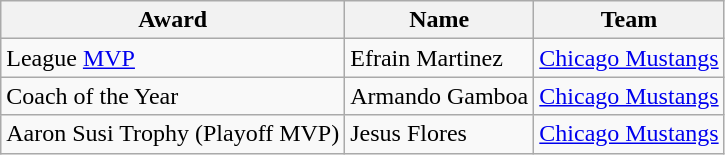<table class="wikitable">
<tr>
<th>Award</th>
<th>Name</th>
<th>Team</th>
</tr>
<tr>
<td>League <a href='#'>MVP</a></td>
<td>Efrain Martinez</td>
<td><a href='#'>Chicago Mustangs</a></td>
</tr>
<tr>
<td>Coach of the Year</td>
<td>Armando Gamboa</td>
<td><a href='#'>Chicago Mustangs</a></td>
</tr>
<tr>
<td>Aaron Susi Trophy (Playoff MVP) </td>
<td>Jesus Flores</td>
<td><a href='#'>Chicago Mustangs</a></td>
</tr>
</table>
